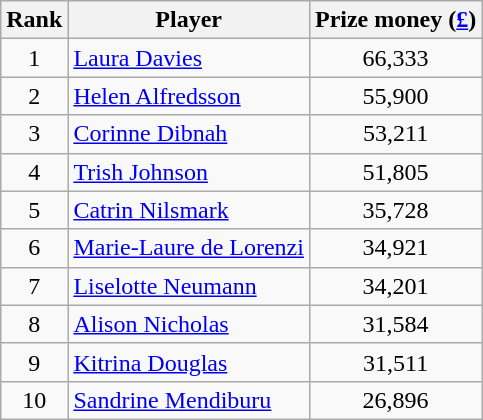<table class="wikitable">
<tr>
<th>Rank</th>
<th>Player</th>
<th>Prize money (<a href='#'>£</a>)</th>
</tr>
<tr>
<td align=center>1</td>
<td> <a href='#'>Laura Davies</a></td>
<td align=center>66,333</td>
</tr>
<tr>
<td align=center>2</td>
<td> <a href='#'>Helen Alfredsson</a></td>
<td align=center>55,900</td>
</tr>
<tr>
<td align=center>3</td>
<td> <a href='#'>Corinne Dibnah</a></td>
<td align=center>53,211</td>
</tr>
<tr>
<td align=center>4</td>
<td> <a href='#'>Trish Johnson</a></td>
<td align=center>51,805</td>
</tr>
<tr>
<td align=center>5</td>
<td> <a href='#'>Catrin Nilsmark</a></td>
<td align=center>35,728</td>
</tr>
<tr>
<td align=center>6</td>
<td> <a href='#'>Marie-Laure de Lorenzi</a></td>
<td align=center>34,921</td>
</tr>
<tr>
<td align=center>7</td>
<td> <a href='#'>Liselotte Neumann</a></td>
<td align=center>34,201</td>
</tr>
<tr>
<td align=center>8</td>
<td> <a href='#'>Alison Nicholas</a></td>
<td align=center>31,584</td>
</tr>
<tr>
<td align=center>9</td>
<td> <a href='#'>Kitrina Douglas</a></td>
<td align=center>31,511</td>
</tr>
<tr>
<td align=center>10</td>
<td> <a href='#'>Sandrine Mendiburu</a></td>
<td align=center>26,896</td>
</tr>
</table>
